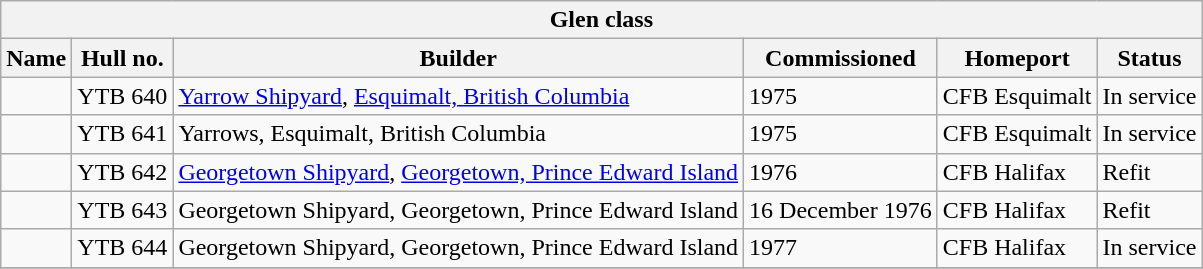<table border="1" class="wikitable collapsible">
<tr>
<th colspan=6>Glen class</th>
</tr>
<tr>
<th>Name</th>
<th>Hull no.</th>
<th>Builder</th>
<th>Commissioned</th>
<th>Homeport</th>
<th>Status</th>
</tr>
<tr>
<td></td>
<td>YTB 640</td>
<td><a href='#'>Yarrow Shipyard</a>, <a href='#'>Esquimalt, British Columbia</a></td>
<td>1975</td>
<td>CFB Esquimalt</td>
<td>In service</td>
</tr>
<tr>
<td></td>
<td>YTB 641</td>
<td>Yarrows, Esquimalt, British Columbia</td>
<td>1975</td>
<td>CFB Esquimalt</td>
<td>In service</td>
</tr>
<tr>
<td></td>
<td>YTB 642</td>
<td><a href='#'>Georgetown Shipyard</a>, <a href='#'>Georgetown, Prince Edward Island</a></td>
<td>1976</td>
<td>CFB Halifax</td>
<td>Refit</td>
</tr>
<tr>
<td></td>
<td>YTB 643</td>
<td>Georgetown Shipyard, Georgetown, Prince Edward Island</td>
<td>16 December 1976</td>
<td>CFB Halifax</td>
<td>Refit</td>
</tr>
<tr>
<td></td>
<td>YTB 644</td>
<td>Georgetown Shipyard, Georgetown, Prince Edward Island</td>
<td>1977</td>
<td>CFB Halifax</td>
<td>In service</td>
</tr>
<tr>
</tr>
</table>
